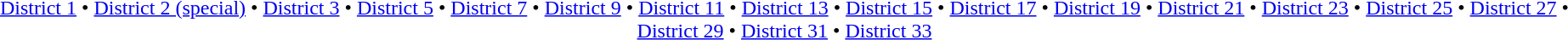<table id=toc class=toc summary=Contents>
<tr>
<td align=center><br><a href='#'>District 1</a> • <a href='#'>District 2 (special)</a> • <a href='#'>District 3</a> • <a href='#'>District 5</a> • <a href='#'>District 7</a> • <a href='#'>District 9</a> • <a href='#'>District 11</a> • <a href='#'>District 13</a> • <a href='#'>District 15</a> • <a href='#'>District 17</a> • <a href='#'>District 19</a> • <a href='#'>District 21</a> • <a href='#'>District 23</a> • <a href='#'>District 25</a> • <a href='#'>District 27</a> • <a href='#'>District 29</a> • <a href='#'>District 31</a> • <a href='#'>District 33</a></td>
</tr>
</table>
